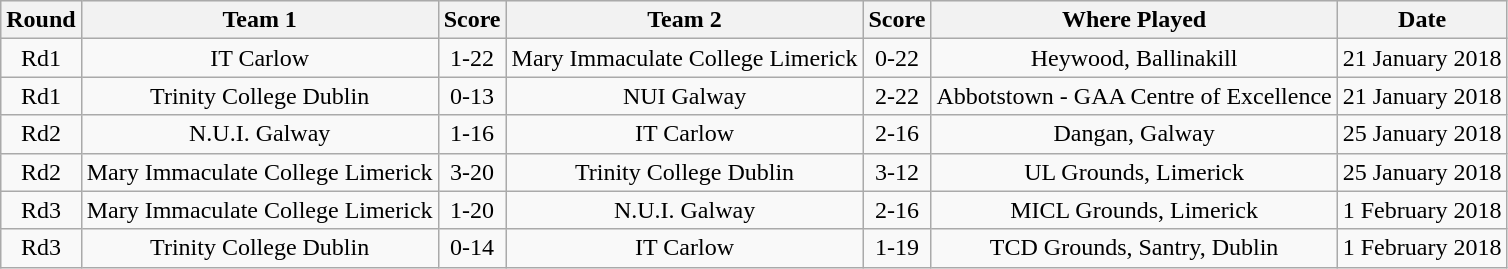<table class="wikitable">
<tr style="background:#efefef">
<th>Round</th>
<th>Team 1</th>
<th>Score</th>
<th>Team 2</th>
<th>Score</th>
<th>Where Played</th>
<th>Date</th>
</tr>
<tr align="center">
<td>Rd1</td>
<td>IT Carlow</td>
<td>1-22</td>
<td>Mary Immaculate College Limerick</td>
<td>0-22</td>
<td>Heywood, Ballinakill</td>
<td>21 January 2018</td>
</tr>
<tr align="center">
<td>Rd1</td>
<td>Trinity College Dublin</td>
<td>0-13</td>
<td>NUI Galway</td>
<td>2-22</td>
<td>Abbotstown - GAA Centre of Excellence</td>
<td>21 January 2018</td>
</tr>
<tr align="center">
<td>Rd2</td>
<td>N.U.I. Galway</td>
<td>1-16</td>
<td>IT Carlow</td>
<td>2-16</td>
<td>Dangan, Galway</td>
<td>25 January 2018</td>
</tr>
<tr align="center">
<td>Rd2</td>
<td>Mary Immaculate College Limerick</td>
<td>3-20</td>
<td>Trinity College Dublin</td>
<td>3-12</td>
<td>UL Grounds, Limerick</td>
<td>25 January 2018</td>
</tr>
<tr align="center">
<td>Rd3</td>
<td>Mary Immaculate College Limerick</td>
<td>1-20</td>
<td>N.U.I. Galway</td>
<td>2-16</td>
<td>MICL Grounds, Limerick</td>
<td>1 February 2018</td>
</tr>
<tr align="center">
<td>Rd3</td>
<td>Trinity College Dublin</td>
<td>0-14</td>
<td>IT Carlow</td>
<td>1-19</td>
<td>TCD Grounds, Santry, Dublin</td>
<td>1 February 2018</td>
</tr>
</table>
